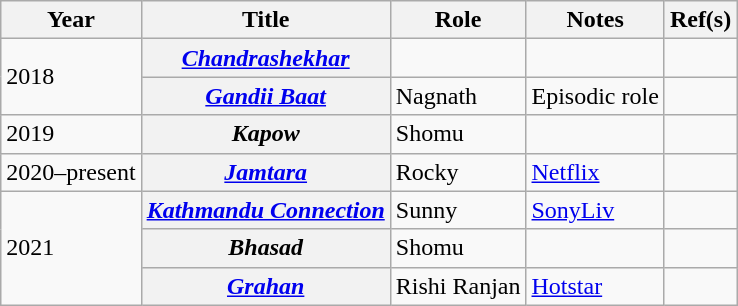<table class="wikitable plainrowheaders sortable">
<tr>
<th>Year</th>
<th>Title</th>
<th>Role</th>
<th>Notes</th>
<th>Ref(s)</th>
</tr>
<tr>
<td rowspan="2">2018</td>
<th scope=row><em><a href='#'>Chandrashekhar</a></em></th>
<td></td>
<td></td>
<td></td>
</tr>
<tr>
<th scope=row><em><a href='#'>Gandii Baat</a></em></th>
<td>Nagnath</td>
<td>Episodic role</td>
<td></td>
</tr>
<tr>
<td>2019</td>
<th scope=row><em>Kapow</em></th>
<td>Shomu</td>
<td></td>
<td></td>
</tr>
<tr>
<td>2020–present</td>
<th scope=row><em><a href='#'>Jamtara</a></em></th>
<td>Rocky</td>
<td><a href='#'>Netflix</a></td>
<td></td>
</tr>
<tr>
<td rowspan="3">2021</td>
<th scope=row><em><a href='#'>Kathmandu Connection</a></em></th>
<td>Sunny</td>
<td><a href='#'>SonyLiv</a></td>
<td></td>
</tr>
<tr>
<th scope=row><em>Bhasad</em></th>
<td>Shomu</td>
<td></td>
<td></td>
</tr>
<tr>
<th scope=row><em><a href='#'>Grahan</a></em></th>
<td>Rishi Ranjan</td>
<td><a href='#'>Hotstar</a></td>
<td></td>
</tr>
</table>
